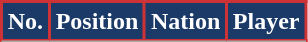<table class="wikitable sortable">
<tr>
<th style="background:#1B3A68; color:#FFFFFF; border:2px solid #CD3237;" scope="col">No.</th>
<th style="background:#1B3A68; color:#FFFFFF; border:2px solid #CD3237;" scope="col">Position</th>
<th style="background:#1B3A68; color:#FFFFFF; border:2px solid #CD3237;" scope="col">Nation</th>
<th style="background:#1B3A68; color:#FFFFFF; border:2px solid #CD3237;" scope="col">Player</th>
</tr>
<tr>
</tr>
</table>
